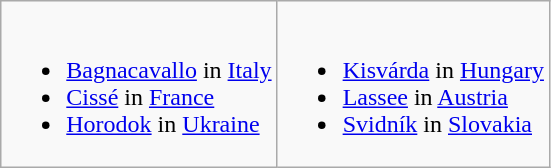<table class="wikitable">
<tr valign="top">
<td><br><ul><li> <a href='#'>Bagnacavallo</a> in <a href='#'>Italy</a></li><li> <a href='#'>Cissé</a> in <a href='#'>France</a></li><li> <a href='#'>Horodok</a> in <a href='#'>Ukraine</a></li></ul></td>
<td><br><ul><li> <a href='#'>Kisvárda</a> in <a href='#'>Hungary</a></li><li> <a href='#'>Lassee</a> in <a href='#'>Austria</a></li><li> <a href='#'>Svidník</a> in <a href='#'>Slovakia</a></li></ul></td>
</tr>
</table>
